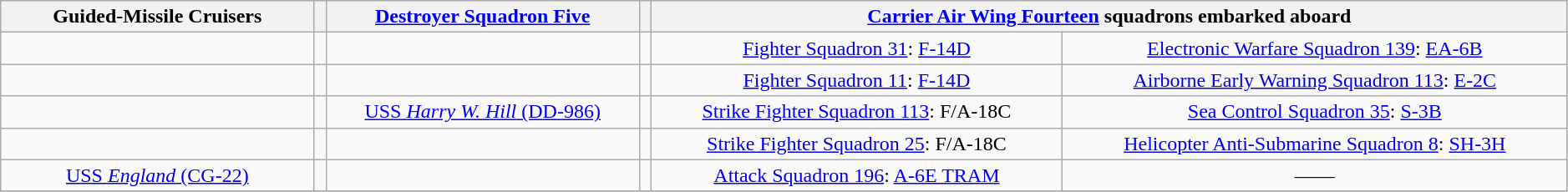<table class="wikitable" style="text-align:center" width=99%>
<tr>
<th colspan="1" width="20%" align="center">Guided-Missile Cruisers</th>
<th colspan="1" width="0%" align="center"></th>
<th colspan="1" width="20%" align="center"><a href='#'>Destroyer Squadron Five</a></th>
<th colspan="1" width="0%" align="center"></th>
<th colspan="2" align="center"><a href='#'>Carrier Air Wing Fourteen</a> squadrons embarked aboard </th>
</tr>
<tr>
<td></td>
<td></td>
<td></td>
<td></td>
<td><a href='#'>Fighter Squadron 31</a>:  <a href='#'>F-14D</a></td>
<td><a href='#'>Electronic Warfare Squadron 139</a>:  <a href='#'>EA-6B</a></td>
</tr>
<tr>
<td></td>
<td></td>
<td></td>
<td></td>
<td><a href='#'>Fighter Squadron 11</a>:  <a href='#'>F-14D</a></td>
<td><a href='#'>Airborne Early Warning Squadron 113</a>:  <a href='#'>E-2C</a></td>
</tr>
<tr>
<td></td>
<td></td>
<td><a href='#'>USS <em>Harry W. Hill</em> (DD-986)</a></td>
<td></td>
<td><a href='#'>Strike Fighter Squadron 113</a>:  F/A-18C</td>
<td><a href='#'>Sea Control Squadron 35</a>: <a href='#'>S-3B</a></td>
</tr>
<tr>
<td></td>
<td></td>
<td></td>
<td></td>
<td><a href='#'>Strike Fighter Squadron 25</a>:  F/A-18C</td>
<td><a href='#'>Helicopter Anti-Submarine Squadron 8</a>:  <a href='#'>SH-3H</a></td>
</tr>
<tr>
<td><a href='#'>USS <em>England</em> (CG-22)</a></td>
<td></td>
<td></td>
<td></td>
<td><a href='#'>Attack Squadron 196</a>: <a href='#'>A-6E TRAM</a></td>
<td>——</td>
</tr>
<tr>
</tr>
</table>
